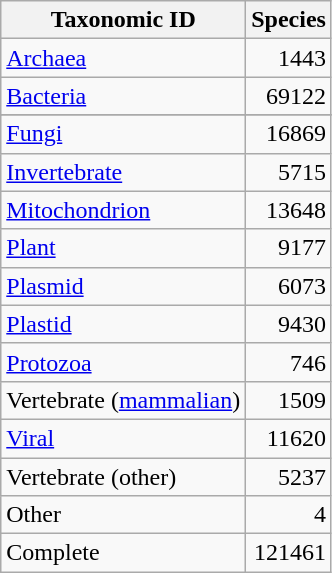<table class="wikitable sortable">
<tr>
<th>Taxonomic ID</th>
<th>Species</th>
</tr>
<tr>
<td><a href='#'>Archaea</a></td>
<td align="right">1443</td>
</tr>
<tr>
<td><a href='#'>Bacteria</a></td>
<td align="right">69122</td>
</tr>
<tr>
</tr>
<tr>
<td><a href='#'>Fungi</a></td>
<td align="right">16869</td>
</tr>
<tr>
<td><a href='#'>Invertebrate</a></td>
<td align="right">5715</td>
</tr>
<tr>
<td><a href='#'>Mitochondrion</a></td>
<td align="right">13648</td>
</tr>
<tr>
<td><a href='#'>Plant</a></td>
<td align="right">9177</td>
</tr>
<tr>
<td><a href='#'>Plasmid</a></td>
<td align="right">6073</td>
</tr>
<tr>
<td><a href='#'>Plastid</a></td>
<td align="right">9430</td>
</tr>
<tr>
<td><a href='#'>Protozoa</a></td>
<td align="right">746</td>
</tr>
<tr>
<td>Vertebrate (<a href='#'>mammalian</a>)</td>
<td align="right">1509</td>
</tr>
<tr>
<td><a href='#'>Viral</a></td>
<td align="right">11620</td>
</tr>
<tr>
<td>Vertebrate (other)</td>
<td align="right">5237</td>
</tr>
<tr>
<td>Other</td>
<td align="right">4</td>
</tr>
<tr>
<td>Complete</td>
<td align="right">121461</td>
</tr>
</table>
